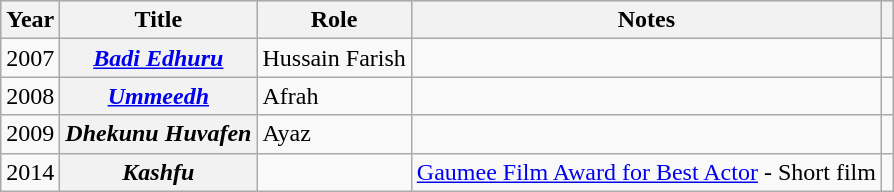<table class="wikitable sortable plainrowheaders">
<tr style="background:#ccc; text-align:center;">
<th scope="col">Year</th>
<th scope="col">Title</th>
<th scope="col">Role</th>
<th scope="col">Notes</th>
<th scope="col" class="unsortable"></th>
</tr>
<tr>
<td>2007</td>
<th scope="row"><em><a href='#'>Badi Edhuru</a></em></th>
<td>Hussain Farish</td>
<td></td>
<td style="text-align: center;"></td>
</tr>
<tr>
<td>2008</td>
<th scope="row"><em><a href='#'>Ummeedh</a></em></th>
<td>Afrah</td>
<td></td>
<td style="text-align: center;"></td>
</tr>
<tr>
<td>2009</td>
<th scope="row"><em>Dhekunu Huvafen</em></th>
<td>Ayaz</td>
<td></td>
<td style="text-align: center;"></td>
</tr>
<tr>
<td>2014</td>
<th scope="row"><em>Kashfu</em></th>
<td></td>
<td><a href='#'>Gaumee Film Award for Best Actor</a> - Short film</td>
<td style="text-align: center;"></td>
</tr>
</table>
